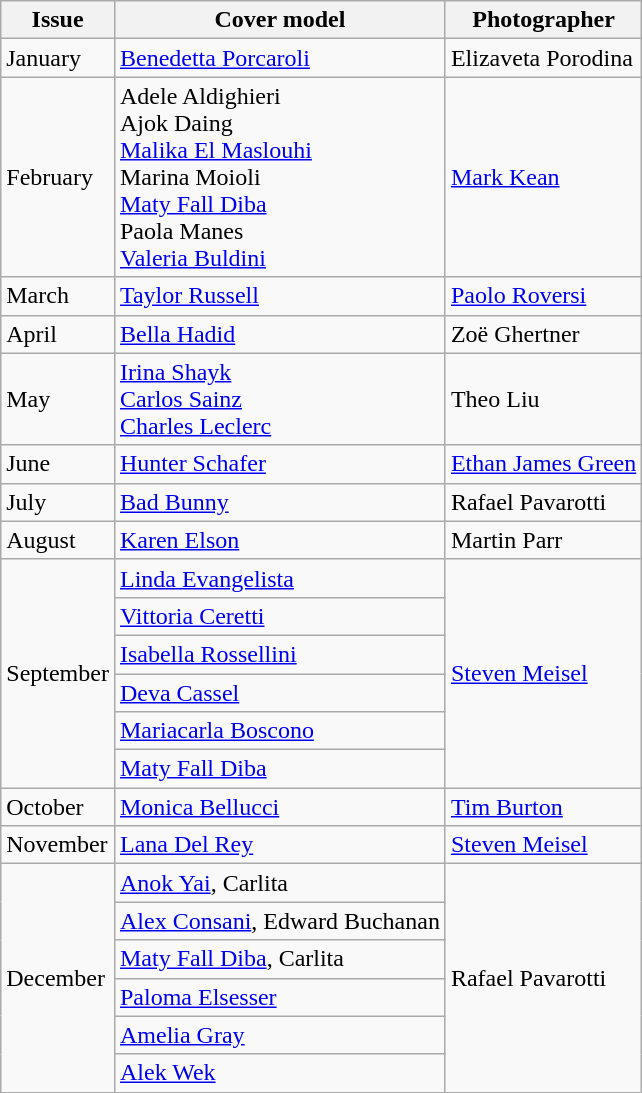<table class="sortable wikitable">
<tr>
<th>Issue</th>
<th>Cover model</th>
<th>Photographer</th>
</tr>
<tr>
<td>January</td>
<td><a href='#'>Benedetta Porcaroli</a></td>
<td>Elizaveta Porodina</td>
</tr>
<tr>
<td>February</td>
<td>Adele Aldighieri <br> Ajok Daing <br> <a href='#'>Malika El Maslouhi</a> <br> Marina Moioli <br> <a href='#'>Maty Fall Diba</a> <br> Paola Manes <br> <a href='#'>Valeria Buldini</a></td>
<td><a href='#'>Mark Kean</a></td>
</tr>
<tr>
<td>March</td>
<td><a href='#'>Taylor Russell</a></td>
<td><a href='#'>Paolo Roversi</a></td>
</tr>
<tr>
<td>April</td>
<td><a href='#'>Bella Hadid</a></td>
<td>Zoë Ghertner</td>
</tr>
<tr>
<td>May</td>
<td><a href='#'>Irina Shayk</a> <br> <a href='#'>Carlos Sainz</a> <br> <a href='#'>Charles Leclerc</a></td>
<td>Theo Liu</td>
</tr>
<tr>
<td>June</td>
<td><a href='#'>Hunter Schafer</a></td>
<td><a href='#'>Ethan James Green</a></td>
</tr>
<tr>
<td>July</td>
<td><a href='#'>Bad Bunny</a></td>
<td>Rafael Pavarotti</td>
</tr>
<tr>
<td>August</td>
<td><a href='#'>Karen Elson</a></td>
<td>Martin Parr</td>
</tr>
<tr>
<td rowspan=6>September</td>
<td><a href='#'>Linda Evangelista</a></td>
<td rowspan="6"><a href='#'>Steven Meisel</a></td>
</tr>
<tr>
<td><a href='#'>Vittoria Ceretti</a></td>
</tr>
<tr>
<td><a href='#'>Isabella Rossellini</a></td>
</tr>
<tr>
<td><a href='#'>Deva Cassel</a></td>
</tr>
<tr>
<td><a href='#'>Mariacarla Boscono</a></td>
</tr>
<tr>
<td><a href='#'>Maty Fall Diba</a></td>
</tr>
<tr>
<td>October</td>
<td><a href='#'>Monica Bellucci</a></td>
<td><a href='#'>Tim Burton</a></td>
</tr>
<tr>
<td>November</td>
<td><a href='#'>Lana Del Rey</a></td>
<td><a href='#'>Steven Meisel</a></td>
</tr>
<tr>
<td rowspan="6">December</td>
<td><a href='#'>Anok Yai</a>, Carlita</td>
<td rowspan="6">Rafael Pavarotti</td>
</tr>
<tr>
<td><a href='#'>Alex Consani</a>, Edward Buchanan</td>
</tr>
<tr>
<td><a href='#'>Maty Fall Diba</a>, Carlita</td>
</tr>
<tr>
<td><a href='#'>Paloma Elsesser</a></td>
</tr>
<tr>
<td><a href='#'>Amelia Gray</a></td>
</tr>
<tr>
<td><a href='#'>Alek Wek</a></td>
</tr>
</table>
